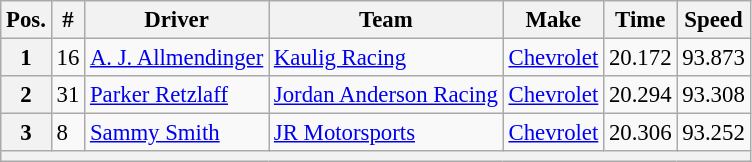<table class="wikitable" style="font-size:95%">
<tr>
<th>Pos.</th>
<th>#</th>
<th>Driver</th>
<th>Team</th>
<th>Make</th>
<th>Time</th>
<th>Speed</th>
</tr>
<tr>
<th>1</th>
<td>16</td>
<td><a href='#'>A. J. Allmendinger</a></td>
<td><a href='#'>Kaulig Racing</a></td>
<td><a href='#'>Chevrolet</a></td>
<td>20.172</td>
<td>93.873</td>
</tr>
<tr>
<th>2</th>
<td>31</td>
<td><a href='#'>Parker Retzlaff</a></td>
<td><a href='#'>Jordan Anderson Racing</a></td>
<td><a href='#'>Chevrolet</a></td>
<td>20.294</td>
<td>93.308</td>
</tr>
<tr>
<th>3</th>
<td>8</td>
<td><a href='#'>Sammy Smith</a></td>
<td><a href='#'>JR Motorsports</a></td>
<td><a href='#'>Chevrolet</a></td>
<td>20.306</td>
<td>93.252</td>
</tr>
<tr>
<th colspan="7"></th>
</tr>
</table>
